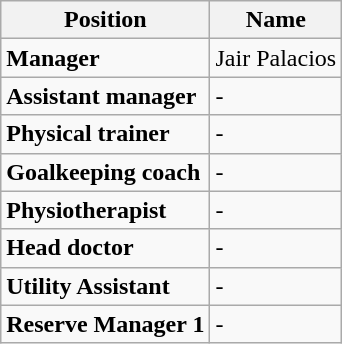<table class="wikitable">
<tr>
<th>Position</th>
<th>Name</th>
</tr>
<tr>
<td><strong>Manager</strong></td>
<td> Jair Palacios</td>
</tr>
<tr>
<td><strong>Assistant manager</strong></td>
<td>-</td>
</tr>
<tr>
<td><strong>Physical trainer</strong></td>
<td>-</td>
</tr>
<tr>
<td><strong>Goalkeeping coach</strong></td>
<td>-</td>
</tr>
<tr>
<td><strong>Physiotherapist</strong></td>
<td>-</td>
</tr>
<tr>
<td><strong>Head doctor</strong></td>
<td>-</td>
</tr>
<tr>
<td><strong>Utility Assistant</strong></td>
<td>-</td>
</tr>
<tr>
<td><strong>Reserve Manager 1</strong></td>
<td>-</td>
</tr>
</table>
